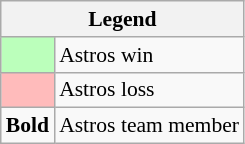<table class="wikitable" style="font-size:90%">
<tr>
<th colspan="2">Legend</th>
</tr>
<tr>
<td style="background:#bfb;"> </td>
<td>Astros win</td>
</tr>
<tr>
<td style="background:#fbb;"> </td>
<td>Astros loss</td>
</tr>
<tr>
<td><strong>Bold</strong></td>
<td>Astros team member</td>
</tr>
</table>
